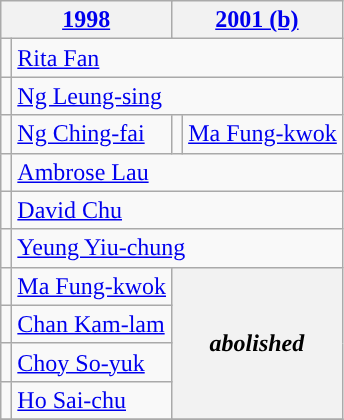<table class="wikitable" style="text-align:left; font-size:100%;">
<tr>
<th colspan="2" style="width:1px;"><a href='#'>1998</a></th>
<th colspan="3"><a href='#'>2001 (b)</a></th>
</tr>
<tr>
<td style="color:inherit;background:"></td>
<td colspan="4"><a href='#'>Rita Fan</a> <br></td>
</tr>
<tr>
<td style="color:inherit;background:"></td>
<td colspan="4"><a href='#'>Ng Leung-sing</a> <br></td>
</tr>
<tr>
<td style="color:inherit;background:"></td>
<td colspan="2"><a href='#'>Ng Ching-fai</a> <br></td>
<td style="color:inherit;background:"></td>
<td><a href='#'>Ma Fung-kwok</a> <br></td>
</tr>
<tr>
<td style="color:inherit;background:"></td>
<td colspan="4"><a href='#'>Ambrose Lau</a> <br></td>
</tr>
<tr>
<td style="color:inherit;background:"></td>
<td colspan="4"><a href='#'>David Chu</a> <br></td>
</tr>
<tr>
<td style="color:inherit;background:"></td>
<td colspan="4"><a href='#'>Yeung Yiu-chung</a> <br></td>
</tr>
<tr>
<td style="color:inherit;background:"></td>
<td colspan=1><a href='#'>Ma Fung-kwok</a> <br></td>
<th colspan="3" rowspan="4"><em>abolished</em></th>
</tr>
<tr>
<td style="color:inherit;background:"></td>
<td colspan=1><a href='#'>Chan Kam-lam</a> <br></td>
</tr>
<tr>
<td style="color:inherit;background:"></td>
<td colspan=1><a href='#'>Choy So-yuk</a> <br></td>
</tr>
<tr>
<td style="color:inherit;background:"></td>
<td colspan=1><a href='#'>Ho Sai-chu</a> <br></td>
</tr>
<tr>
</tr>
</table>
